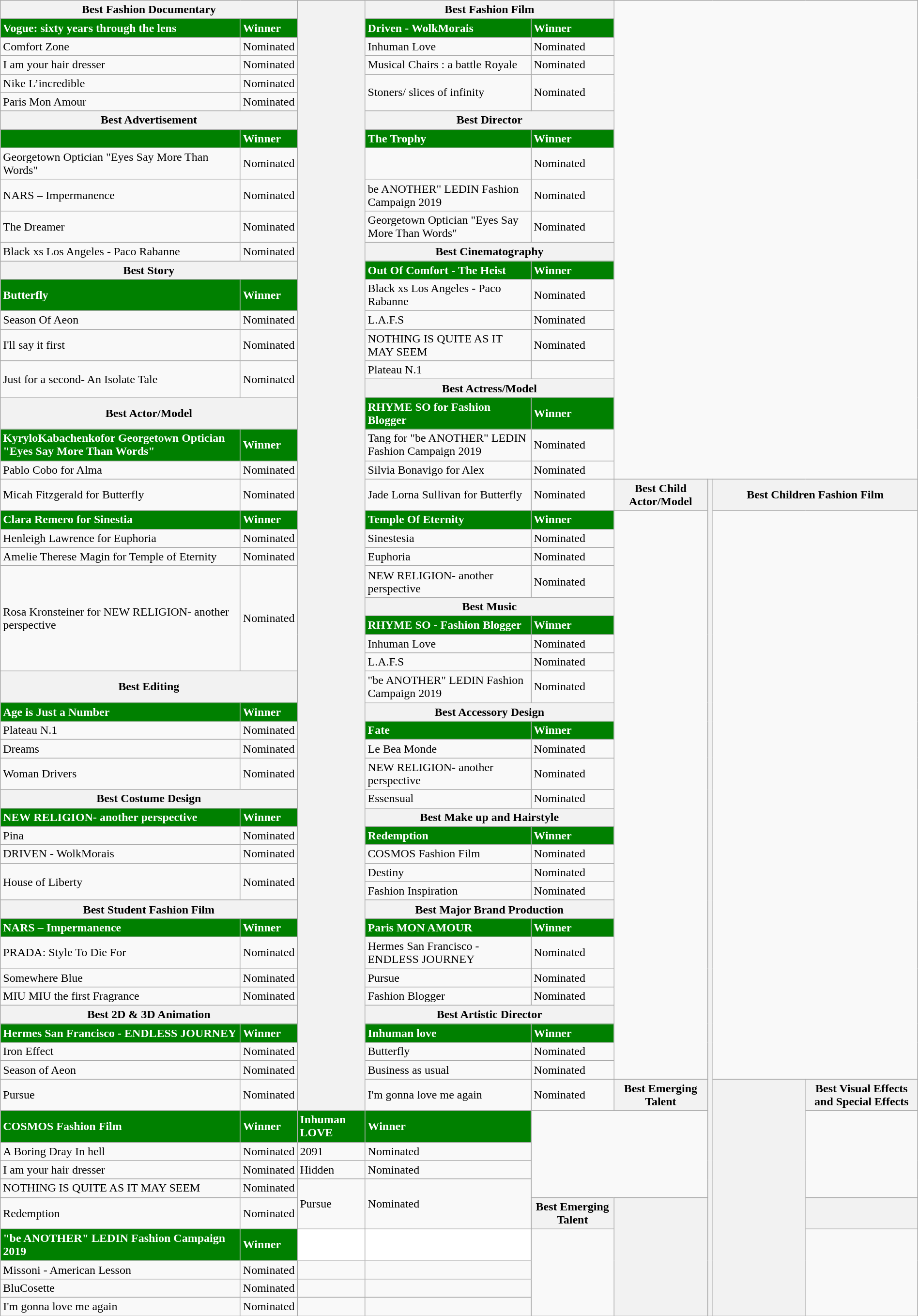<table class="wikitable" style="width: 100%">
<tr>
<th colspan="2">Best Fashion Documentary</th>
<th rowspan="51"></th>
<th colspan="2">Best Fashion Film</th>
</tr>
<tr>
<td style="background: green;color: white;"><strong>Vogue: sixty years through the lens</strong></td>
<td style="background: green;color: white;"><strong>Winner</strong></td>
<td style="background: green;color: white;"><strong>Driven - WolkMorais</strong></td>
<td style="background: green;color: white;"><strong>Winner</strong></td>
</tr>
<tr>
<td>Comfort Zone</td>
<td>Nominated</td>
<td>Inhuman Love</td>
<td>Nominated</td>
</tr>
<tr>
<td>I am your hair dresser</td>
<td>Nominated</td>
<td>Musical Chairs : a battle Royale</td>
<td>Nominated</td>
</tr>
<tr>
<td>Nike L’incredible</td>
<td>Nominated</td>
<td rowspan="2">Stoners/ slices of infinity</td>
<td rowspan="2">Nominated</td>
</tr>
<tr>
<td>Paris Mon Amour</td>
<td>Nominated</td>
</tr>
<tr>
<th colspan="2">Best Advertisement</th>
<th colspan="2">Best Director</th>
</tr>
<tr>
<td style="background: green;color: white;"><strong></strong></td>
<td style="background: green;color: white;"><strong>Winner</strong></td>
<td style="background: green;color: white;"><strong>The Trophy</strong></td>
<td style="background: green;color: white;"><strong>Winner</strong></td>
</tr>
<tr>
<td>Georgetown Optician "Eyes Say More Than Words"</td>
<td>Nominated</td>
<td></td>
<td>Nominated</td>
</tr>
<tr>
<td>NARS – Impermanence</td>
<td>Nominated</td>
<td>be ANOTHER" LEDIN Fashion Campaign 2019</td>
<td>Nominated</td>
</tr>
<tr>
<td>The Dreamer</td>
<td>Nominated</td>
<td>Georgetown Optician "Eyes Say More Than Words"</td>
<td>Nominated</td>
</tr>
<tr>
<td>Black xs Los Angeles - Paco Rabanne</td>
<td>Nominated</td>
<th colspan="2">Best Cinematography</th>
</tr>
<tr>
<th colspan="2">Best Story</th>
<td style="background: green;color: white;"><strong>Out Of Comfort - The Heist</strong></td>
<td style="background: green;color: white;"><strong>Winner</strong></td>
</tr>
<tr>
<td style="background: green;color: white;"><strong>Butterfly</strong></td>
<td style="background: green;color: white;"><strong>Winner</strong></td>
<td>Black xs Los Angeles - Paco Rabanne</td>
<td>Nominated</td>
</tr>
<tr>
<td>Season Of Aeon</td>
<td>Nominated</td>
<td>L.A.F.S</td>
<td>Nominated</td>
</tr>
<tr>
<td>I'll say it first</td>
<td>Nominated</td>
<td>NOTHING IS QUITE AS IT MAY SEEM</td>
<td>Nominated</td>
</tr>
<tr>
<td rowspan="2">Just for a second- An Isolate Tale</td>
<td rowspan="2">Nominated</td>
<td>Plateau N.1</td>
<td></td>
</tr>
<tr>
<th colspan="2">Best Actress/Model</th>
</tr>
<tr>
<th colspan="2">Best Actor/Model</th>
<td style="background: green;color: white;"><strong>RHYME SO for Fashion Blogger</strong></td>
<td style="background: green;color: white;"><strong>Winner</strong></td>
</tr>
<tr>
<td style="background: green;color: white;"><strong>KyryloKabachenkofor Georgetown Optician "Eyes Say More Than Words"</strong></td>
<td style="background: green;color: white;"><strong>Winner</strong></td>
<td>Tang for "be ANOTHER" LEDIN Fashion Campaign 2019</td>
<td>Nominated</td>
</tr>
<tr>
<td>Pablo Cobo for Alma</td>
<td>Nominated</td>
<td>Silvia Bonavigo for Alex</td>
<td>Nominated</td>
</tr>
<tr>
<td>Micah Fitzgerald for Butterfly</td>
<td>Nominated</td>
<td>Jade Lorna Sullivan for Butterfly</td>
<td>Nominated</td>
<th colspan="2">Best Child Actor/Model</th>
<th rowspan="45"></th>
<th colspan="2">Best Children Fashion Film</th>
</tr>
<tr>
<td style="background: green;color: white;"><strong>Clara Remero for Sinestia</strong></td>
<td style="background: green;color: white;"><strong>Winner</strong></td>
<td style="background: green;color: white;"><strong>Temple Of Eternity</strong></td>
<td style="background: green;color: white;"><strong>Winner</strong></td>
</tr>
<tr>
<td>Henleigh Lawrence for Euphoria</td>
<td>Nominated</td>
<td>Sinestesia</td>
<td>Nominated</td>
</tr>
<tr>
<td>Amelie Therese Magin for Temple of Eternity</td>
<td>Nominated</td>
<td>Euphoria</td>
<td>Nominated</td>
</tr>
<tr>
<td rowspan="5">Rosa Kronsteiner for NEW RELIGION- another perspective</td>
<td rowspan="5">Nominated</td>
<td>NEW RELIGION- another perspective</td>
<td>Nominated</td>
</tr>
<tr>
<th colspan="2">Best Music</th>
</tr>
<tr>
<td style="background: green;color: white;"><strong>RHYME SO - Fashion Blogger</strong></td>
<td style="background: green;color: white;"><strong>Winner</strong></td>
</tr>
<tr>
<td>Inhuman Love</td>
<td>Nominated</td>
</tr>
<tr>
<td>L.A.F.S</td>
<td>Nominated</td>
</tr>
<tr>
<th colspan="2">Best Editing</th>
<td>"be ANOTHER" LEDIN Fashion Campaign 2019</td>
<td>Nominated</td>
</tr>
<tr>
<td style="background: green;color: white;"><strong>Age is Just a Number</strong></td>
<td style="background: green;color: white;"><strong>Winner</strong></td>
<th colspan="2">Best Accessory Design</th>
</tr>
<tr>
<td>Plateau N.1</td>
<td>Nominated</td>
<td style="background: green;color: white;"><strong>Fate</strong></td>
<td style="background: green;color: white;"><strong>Winner</strong></td>
</tr>
<tr>
<td>Dreams</td>
<td>Nominated</td>
<td>Le Bea Monde</td>
<td>Nominated</td>
</tr>
<tr>
<td>Woman Drivers</td>
<td>Nominated</td>
<td>NEW RELIGION- another perspective</td>
<td>Nominated</td>
</tr>
<tr>
<th colspan="2">Best Costume Design</th>
<td>Essensual</td>
<td>Nominated</td>
</tr>
<tr>
<td style="background: green;color: white;"><strong>NEW RELIGION- another perspective</strong></td>
<td style="background: green;color: white;"><strong>Winner</strong></td>
<th colspan="2">Best Make up and Hairstyle</th>
</tr>
<tr>
<td>Pina</td>
<td>Nominated</td>
<td style="background: green;color: white;"><strong>Redemption</strong></td>
<td style="background: green;color: white;"><strong>Winner</strong></td>
</tr>
<tr>
<td>DRIVEN - WolkMorais</td>
<td>Nominated</td>
<td>COSMOS Fashion Film</td>
<td>Nominated</td>
</tr>
<tr>
<td rowspan="2">House of Liberty</td>
<td rowspan="2">Nominated</td>
<td>Destiny</td>
<td>Nominated</td>
</tr>
<tr>
<td>Fashion Inspiration</td>
<td>Nominated</td>
</tr>
<tr>
<th colspan="2">Best Student Fashion Film</th>
<th colspan="2">Best Major Brand Production</th>
</tr>
<tr>
<td style="background: green;color: white;"><strong>NARS – Impermanence</strong></td>
<td style="background: green;color: white;"><strong>Winner</strong></td>
<td style="background: green;color: white;"><strong>Paris MON AMOUR</strong></td>
<td style="background: green;color: white;"><strong>Winner</strong></td>
</tr>
<tr>
<td>PRADA: Style To Die For</td>
<td>Nominated</td>
<td>Hermes San Francisco - ENDLESS JOURNEY</td>
<td>Nominated</td>
</tr>
<tr>
<td>Somewhere Blue</td>
<td>Nominated</td>
<td>Pursue</td>
<td>Nominated</td>
</tr>
<tr>
<td>MIU MIU the first Fragrance</td>
<td>Nominated</td>
<td>Fashion Blogger</td>
<td>Nominated</td>
</tr>
<tr>
<th colspan="2">Best 2D & 3D Animation</th>
<th colspan="2">Best Artistic Director</th>
</tr>
<tr>
<td style="background: green;color: white;"><strong>Hermes San Francisco - ENDLESS JOURNEY</strong></td>
<td style="background: green;color: white;"><strong>Winner</strong></td>
<td style="background: green;color: white;"><strong>Inhuman love</strong></td>
<td style="background: green;color: white;"><strong>Winner</strong></td>
</tr>
<tr>
<td>Iron Effect</td>
<td>Nominated</td>
<td>Butterfly</td>
<td>Nominated</td>
</tr>
<tr>
<td>Season of Aeon</td>
<td>Nominated</td>
<td>Business as usual</td>
<td>Nominated</td>
</tr>
<tr>
<td>Pursue</td>
<td>Nominated</td>
<td>I'm gonna love me again</td>
<td>Nominated</td>
<th colspan="2">Best Emerging Talent</th>
<th rowspan="46"></th>
<th colspan="2">Best Visual Effects and Special Effects</th>
</tr>
<tr>
<td style="background: green;color: white;"><strong>COSMOS Fashion Film</strong></td>
<td style="background: green;color: white;"><strong>Winner</strong></td>
<td style="background: green;color: white;"><strong>Inhuman LOVE</strong></td>
<td style="background: green;color: white;"><strong>Winner</strong></td>
</tr>
<tr>
<td>A Boring Dray In hell</td>
<td>Nominated</td>
<td>2091</td>
<td>Nominated</td>
</tr>
<tr>
<td>I am your hair dresser</td>
<td>Nominated</td>
<td>Hidden</td>
<td>Nominated</td>
</tr>
<tr>
<td>NOTHING IS QUITE AS IT MAY SEEM</td>
<td>Nominated</td>
<td rowspan="2">Pursue</td>
<td rowspan="2">Nominated</td>
</tr>
<tr>
<td>Redemption</td>
<td>Nominated</td>
<th colspan="2">Best Emerging Talent</th>
<th rowspan="46"></th>
<th colspan="2"></th>
</tr>
<tr>
<td style="background: green;color: white;"><strong>"be ANOTHER" LEDIN Fashion Campaign 2019</strong></td>
<td style="background: green;color: white;"><strong>Winner</strong></td>
<td style="background: white;color: white;"></td>
<td style="background: white;color: white;"></td>
</tr>
<tr>
<td>Missoni - American Lesson</td>
<td>Nominated</td>
<td></td>
<td></td>
</tr>
<tr>
<td>BluCosette</td>
<td>Nominated</td>
<td></td>
<td></td>
</tr>
<tr>
<td>I'm gonna love me again</td>
<td>Nominated</td>
<td></td>
<td></td>
</tr>
</table>
